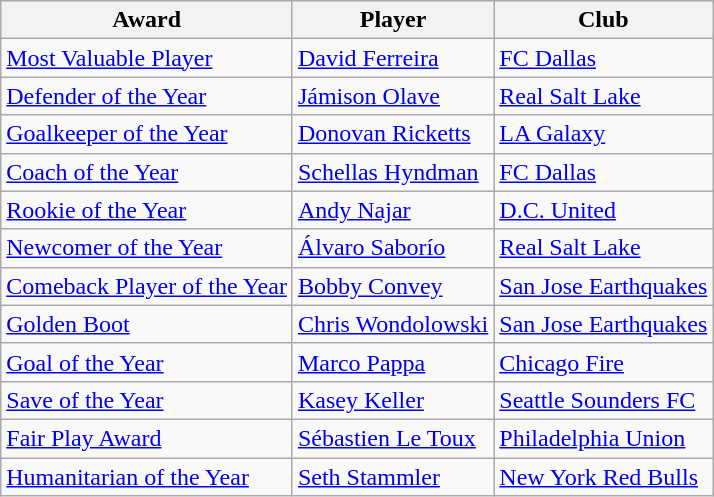<table class="wikitable" style="font-size:100%">
<tr>
<th>Award</th>
<th>Player</th>
<th>Club</th>
</tr>
<tr>
<td><a href='#'>Most Valuable Player</a></td>
<td> <a href='#'>David Ferreira</a></td>
<td><a href='#'>FC Dallas</a></td>
</tr>
<tr>
<td><a href='#'>Defender of the Year</a></td>
<td> <a href='#'>Jámison Olave</a></td>
<td><a href='#'>Real Salt Lake</a></td>
</tr>
<tr>
<td><a href='#'>Goalkeeper of the Year</a></td>
<td> <a href='#'>Donovan Ricketts</a></td>
<td><a href='#'>LA Galaxy</a></td>
</tr>
<tr>
<td><a href='#'>Coach of the Year</a></td>
<td> <a href='#'>Schellas Hyndman</a></td>
<td><a href='#'>FC Dallas</a></td>
</tr>
<tr>
<td><a href='#'>Rookie of the Year</a></td>
<td> <a href='#'>Andy Najar</a></td>
<td><a href='#'>D.C. United</a></td>
</tr>
<tr>
<td><a href='#'>Newcomer of the Year</a></td>
<td> <a href='#'>Álvaro Saborío</a></td>
<td><a href='#'>Real Salt Lake</a></td>
</tr>
<tr>
<td><a href='#'>Comeback Player of the Year</a></td>
<td> <a href='#'>Bobby Convey</a></td>
<td><a href='#'>San Jose Earthquakes</a></td>
</tr>
<tr>
<td><a href='#'>Golden Boot</a></td>
<td> <a href='#'>Chris Wondolowski</a></td>
<td><a href='#'>San Jose Earthquakes</a></td>
</tr>
<tr>
<td><a href='#'>Goal of the Year</a></td>
<td> <a href='#'>Marco Pappa</a></td>
<td><a href='#'>Chicago Fire</a></td>
</tr>
<tr>
<td><a href='#'>Save of the Year</a></td>
<td> <a href='#'>Kasey Keller</a></td>
<td><a href='#'>Seattle Sounders FC</a></td>
</tr>
<tr>
<td><a href='#'>Fair Play Award</a></td>
<td> <a href='#'>Sébastien Le Toux</a></td>
<td><a href='#'>Philadelphia Union</a></td>
</tr>
<tr>
<td><a href='#'>Humanitarian of the Year</a></td>
<td> <a href='#'>Seth Stammler</a></td>
<td><a href='#'>New York Red Bulls</a></td>
</tr>
</table>
